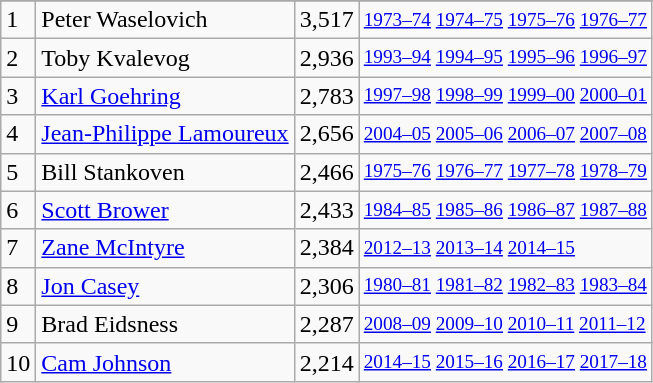<table class="wikitable">
<tr>
</tr>
<tr>
<td>1</td>
<td>Peter Waselovich</td>
<td>3,517</td>
<td style="font-size:80%;"><a href='#'>1973–74</a> <a href='#'>1974–75</a> <a href='#'>1975–76</a> <a href='#'>1976–77</a></td>
</tr>
<tr>
<td>2</td>
<td>Toby Kvalevog</td>
<td>2,936</td>
<td style="font-size:80%;"><a href='#'>1993–94</a> <a href='#'>1994–95</a> <a href='#'>1995–96</a> <a href='#'>1996–97</a></td>
</tr>
<tr>
<td>3</td>
<td><a href='#'>Karl Goehring</a></td>
<td>2,783</td>
<td style="font-size:80%;"><a href='#'>1997–98</a> <a href='#'>1998–99</a> <a href='#'>1999–00</a> <a href='#'>2000–01</a></td>
</tr>
<tr>
<td>4</td>
<td><a href='#'>Jean-Philippe Lamoureux</a></td>
<td>2,656</td>
<td style="font-size:80%;"><a href='#'>2004–05</a> <a href='#'>2005–06</a> <a href='#'>2006–07</a> <a href='#'>2007–08</a></td>
</tr>
<tr>
<td>5</td>
<td>Bill Stankoven</td>
<td>2,466</td>
<td style="font-size:80%;"><a href='#'>1975–76</a> <a href='#'>1976–77</a> <a href='#'>1977–78</a> <a href='#'>1978–79</a></td>
</tr>
<tr>
<td>6</td>
<td><a href='#'>Scott Brower</a></td>
<td>2,433</td>
<td style="font-size:80%;"><a href='#'>1984–85</a> <a href='#'>1985–86</a> <a href='#'>1986–87</a> <a href='#'>1987–88</a></td>
</tr>
<tr>
<td>7</td>
<td><a href='#'>Zane McIntyre</a></td>
<td>2,384</td>
<td style="font-size:80%;"><a href='#'>2012–13</a> <a href='#'>2013–14</a> <a href='#'>2014–15</a></td>
</tr>
<tr>
<td>8</td>
<td><a href='#'>Jon Casey</a></td>
<td>2,306</td>
<td style="font-size:80%;"><a href='#'>1980–81</a> <a href='#'>1981–82</a> <a href='#'>1982–83</a> <a href='#'>1983–84</a></td>
</tr>
<tr>
<td>9</td>
<td>Brad Eidsness</td>
<td>2,287</td>
<td style="font-size:80%;"><a href='#'>2008–09</a> <a href='#'>2009–10</a> <a href='#'>2010–11</a> <a href='#'>2011–12</a></td>
</tr>
<tr>
<td>10</td>
<td><a href='#'>Cam Johnson</a></td>
<td>2,214</td>
<td style="font-size:80%;"><a href='#'>2014–15</a> <a href='#'>2015–16</a> <a href='#'>2016–17</a> <a href='#'>2017–18</a></td>
</tr>
</table>
